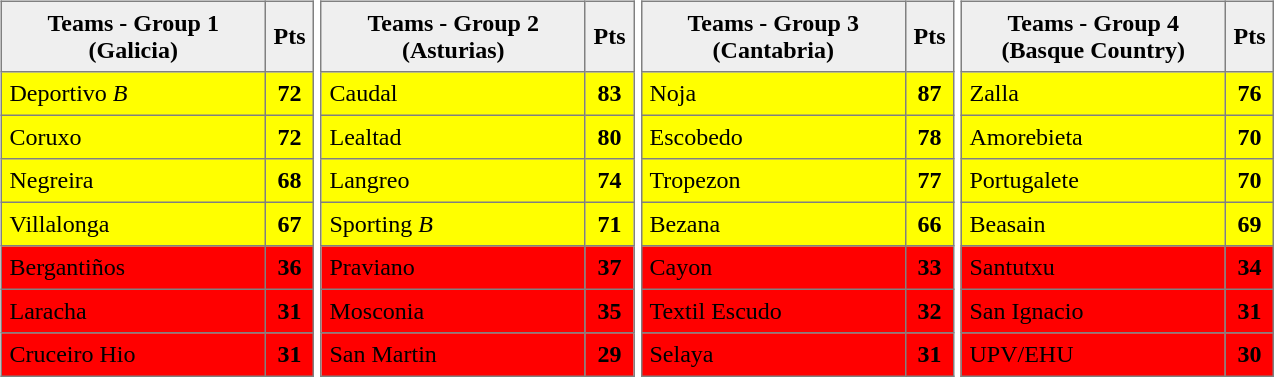<table>
<tr style="vertical-align: top;">
<td><br><table style=border-collapse:collapse border=1 cellspacing=0 cellpadding=5>
<tr align=center bgcolor=#efefef>
<th width=165>Teams - Group 1<br>(Galicia)</th>
<th width=20>Pts</th>
</tr>
<tr align=center style="background:#FFFF00;">
<td style="text-align:left;">Deportivo <em>B</em></td>
<td><strong>72</strong></td>
</tr>
<tr align=center style="background:#FFFF00;">
<td style="text-align:left;">Coruxo</td>
<td><strong>72</strong></td>
</tr>
<tr align=center style="background:#FFFF00;">
<td style="text-align:left;">Negreira</td>
<td><strong>68</strong></td>
</tr>
<tr align=center style="background:#FFFF00;">
<td style="text-align:left;">Villalonga</td>
<td><strong>67</strong></td>
</tr>
<tr align=center style="background:#FF0000;">
<td style="text-align:left;">Bergantiños</td>
<td><strong>36</strong></td>
</tr>
<tr align=center style="background:#FF0000;">
<td style="text-align:left;">Laracha</td>
<td><strong>31</strong></td>
</tr>
<tr align=center style="background:#FF0000;">
<td style="text-align:left;">Cruceiro Hio</td>
<td><strong>31</strong></td>
</tr>
</table>
</td>
<td><br><table style=border-collapse:collapse border=1 cellspacing=0 cellpadding=5>
<tr align=center bgcolor=#efefef>
<th width=165>Teams - Group 2<br>(Asturias)</th>
<th width=20>Pts</th>
</tr>
<tr align=center style="background:#FFFF00;">
<td style="text-align:left;">Caudal</td>
<td><strong>83</strong></td>
</tr>
<tr align=center style="background:#FFFF00;">
<td style="text-align:left;">Lealtad</td>
<td><strong>80</strong></td>
</tr>
<tr align=center style="background:#FFFF00;">
<td style="text-align:left;">Langreo</td>
<td><strong>74</strong></td>
</tr>
<tr align=center style="background:#FFFF00;">
<td style="text-align:left;">Sporting <em>B</em></td>
<td><strong>71</strong></td>
</tr>
<tr align=center style="background:#FF0000;">
<td style="text-align:left;">Praviano</td>
<td><strong>37</strong></td>
</tr>
<tr align=center style="background:#FF0000;">
<td style="text-align:left;">Mosconia</td>
<td><strong>35</strong></td>
</tr>
<tr align=center style="background:#FF0000;">
<td style="text-align:left;">San Martin</td>
<td><strong>29</strong></td>
</tr>
</table>
</td>
<td><br><table style=border-collapse:collapse border=1 cellspacing=0 cellpadding=5>
<tr align=center bgcolor=#efefef>
<th width=165>Teams - Group 3<br>(Cantabria)</th>
<th width=20>Pts</th>
</tr>
<tr align=center style="background:#FFFF00;">
<td style="text-align:left;">Noja</td>
<td><strong>87</strong></td>
</tr>
<tr align=center style="background:#FFFF00;">
<td style="text-align:left;">Escobedo</td>
<td><strong>78</strong></td>
</tr>
<tr align=center style="background:#FFFF00;">
<td style="text-align:left;">Tropezon</td>
<td><strong>77</strong></td>
</tr>
<tr align=center style="background:#FFFF00;">
<td style="text-align:left;">Bezana</td>
<td><strong>66</strong></td>
</tr>
<tr align=center style="background:#FF0000;">
<td style="text-align:left;">Cayon</td>
<td><strong>33</strong></td>
</tr>
<tr align=center style="background:#FF0000;">
<td style="text-align:left;">Textil Escudo</td>
<td><strong>32</strong></td>
</tr>
<tr align=center style="background:#FF0000;">
<td style="text-align:left;">Selaya</td>
<td><strong>31</strong></td>
</tr>
</table>
</td>
<td><br><table style=border-collapse:collapse border=1 cellspacing=0 cellpadding=5>
<tr align=center bgcolor=#efefef>
<th width=165>Teams - Group 4<br>(Basque Country)</th>
<th width=20>Pts</th>
</tr>
<tr align=center style="background:#FFFF00;">
<td style="text-align:left;">Zalla</td>
<td><strong>76</strong></td>
</tr>
<tr align=center style="background:#FFFF00;">
<td style="text-align:left;">Amorebieta</td>
<td><strong>70</strong></td>
</tr>
<tr align=center style="background:#FFFF00;">
<td style="text-align:left;">Portugalete</td>
<td><strong>70</strong></td>
</tr>
<tr align=center style="background:#FFFF00;">
<td style="text-align:left;">Beasain</td>
<td><strong>69</strong></td>
</tr>
<tr align=center style="background:#FF0000;">
<td style="text-align:left;">Santutxu</td>
<td><strong>34</strong></td>
</tr>
<tr align=center style="background:#FF0000;">
<td style="text-align:left;">San Ignacio</td>
<td><strong>31</strong></td>
</tr>
<tr align=center style="background:#FF0000;">
<td style="text-align:left;">UPV/EHU</td>
<td><strong>30</strong></td>
</tr>
</table>
</td>
</tr>
</table>
